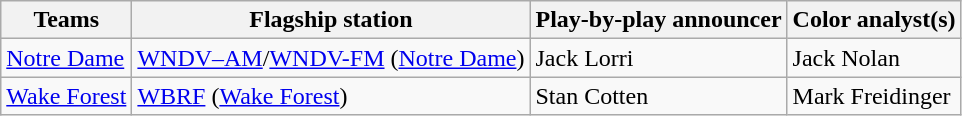<table class="wikitable">
<tr>
<th>Teams</th>
<th>Flagship station</th>
<th>Play-by-play announcer</th>
<th>Color analyst(s)</th>
</tr>
<tr>
<td><a href='#'>Notre Dame</a></td>
<td><a href='#'>WNDV–AM</a>/<a href='#'>WNDV-FM</a> (<a href='#'>Notre Dame</a>)</td>
<td>Jack Lorri</td>
<td>Jack Nolan</td>
</tr>
<tr>
<td><a href='#'>Wake Forest</a></td>
<td><a href='#'>WBRF</a> (<a href='#'>Wake Forest</a>)</td>
<td>Stan Cotten</td>
<td>Mark Freidinger</td>
</tr>
</table>
